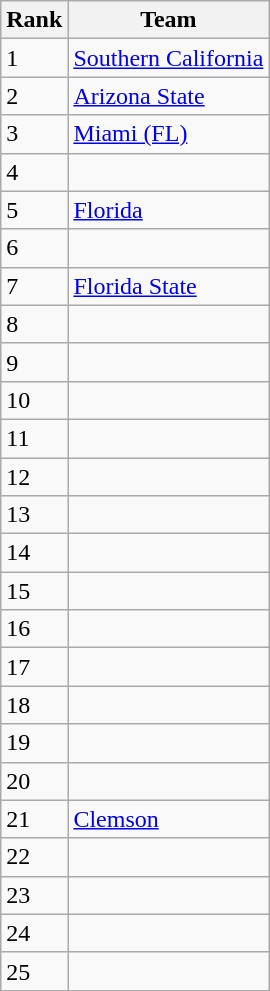<table class=wikitable>
<tr>
<th>Rank</th>
<th>Team</th>
</tr>
<tr>
<td>1</td>
<td><a href='#'>Southern California</a></td>
</tr>
<tr>
<td>2</td>
<td><a href='#'>Arizona State</a></td>
</tr>
<tr>
<td>3</td>
<td><a href='#'>Miami (FL)</a></td>
</tr>
<tr>
<td>4</td>
<td></td>
</tr>
<tr>
<td>5</td>
<td><a href='#'>Florida</a></td>
</tr>
<tr>
<td>6</td>
<td></td>
</tr>
<tr>
<td>7</td>
<td><a href='#'>Florida State</a></td>
</tr>
<tr>
<td>8</td>
<td></td>
</tr>
<tr>
<td>9</td>
<td></td>
</tr>
<tr>
<td>10</td>
<td></td>
</tr>
<tr>
<td>11</td>
<td></td>
</tr>
<tr>
<td>12</td>
<td></td>
</tr>
<tr>
<td>13</td>
<td></td>
</tr>
<tr>
<td>14</td>
<td></td>
</tr>
<tr>
<td>15</td>
<td></td>
</tr>
<tr>
<td>16</td>
<td></td>
</tr>
<tr>
<td>17</td>
<td></td>
</tr>
<tr>
<td>18</td>
<td></td>
</tr>
<tr>
<td>19</td>
<td></td>
</tr>
<tr>
<td>20</td>
<td></td>
</tr>
<tr>
<td>21</td>
<td><a href='#'>Clemson</a></td>
</tr>
<tr>
<td>22</td>
<td></td>
</tr>
<tr>
<td>23</td>
<td></td>
</tr>
<tr>
<td>24</td>
<td></td>
</tr>
<tr>
<td>25</td>
<td></td>
</tr>
</table>
